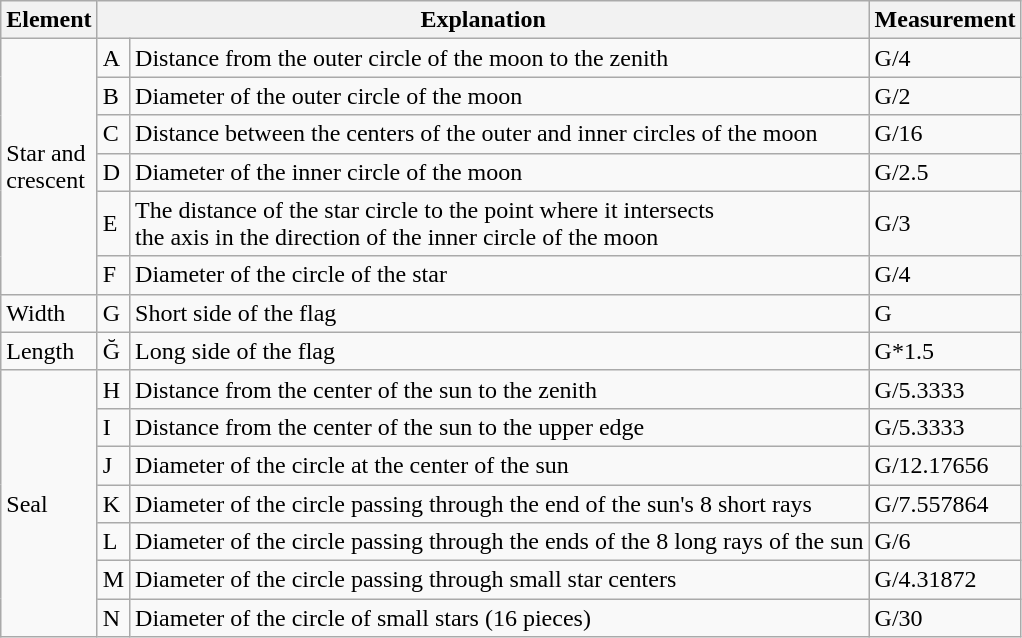<table class="wikitable">
<tr>
<th>Element</th>
<th colspan="2">Explanation</th>
<th>Measurement</th>
</tr>
<tr>
<td rowspan="6">Star and <br>crescent</td>
<td>A</td>
<td>Distance from the outer circle of the moon to the zenith</td>
<td>G/4</td>
</tr>
<tr>
<td>B</td>
<td>Diameter of the outer circle of the moon</td>
<td>G/2</td>
</tr>
<tr>
<td>C</td>
<td>Distance between the centers of the outer and inner circles of the moon</td>
<td>G/16</td>
</tr>
<tr>
<td>D</td>
<td>Diameter of the inner circle of the moon</td>
<td>G/2.5</td>
</tr>
<tr>
<td>E</td>
<td>The distance of the star circle to the point where it intersects <br>the axis in the direction of the inner circle of the moon</td>
<td>G/3</td>
</tr>
<tr>
<td>F</td>
<td>Diameter of the circle of the star</td>
<td>G/4</td>
</tr>
<tr>
<td>Width</td>
<td>G</td>
<td>Short side of the flag</td>
<td>G</td>
</tr>
<tr>
<td>Length</td>
<td>Ğ</td>
<td>Long side of the flag</td>
<td>G*1.5</td>
</tr>
<tr>
<td rowspan="7">Seal</td>
<td>H</td>
<td>Distance from the center of the sun to the zenith</td>
<td>G/5.3333</td>
</tr>
<tr>
<td>I</td>
<td>Distance from the center of the sun to the upper edge</td>
<td>G/5.3333</td>
</tr>
<tr>
<td>J</td>
<td>Diameter of the circle at the center of the sun</td>
<td>G/12.17656</td>
</tr>
<tr>
<td>K</td>
<td>Diameter of the circle passing through the end of the sun's 8 short rays</td>
<td>G/7.557864</td>
</tr>
<tr>
<td>L</td>
<td>Diameter of the circle passing through the ends of the 8 long rays of the sun</td>
<td>G/6</td>
</tr>
<tr>
<td>M</td>
<td>Diameter of the circle passing through small star centers</td>
<td>G/4.31872</td>
</tr>
<tr>
<td>N</td>
<td>Diameter of the circle of small stars (16 pieces)</td>
<td>G/30</td>
</tr>
</table>
